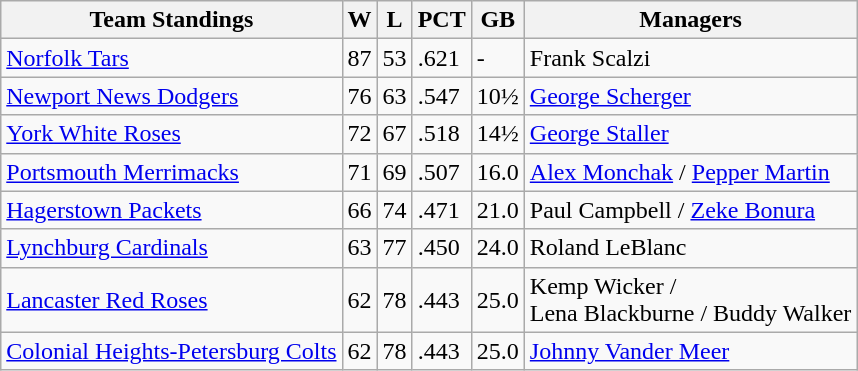<table class="wikitable">
<tr>
<th>Team Standings</th>
<th>W</th>
<th>L</th>
<th>PCT</th>
<th>GB</th>
<th>Managers</th>
</tr>
<tr>
<td><a href='#'>Norfolk Tars</a></td>
<td>87</td>
<td>53</td>
<td>.621</td>
<td>-</td>
<td>Frank Scalzi</td>
</tr>
<tr>
<td><a href='#'>Newport News Dodgers</a></td>
<td>76</td>
<td>63</td>
<td>.547</td>
<td>10½</td>
<td><a href='#'>George Scherger</a></td>
</tr>
<tr>
<td><a href='#'>York White Roses</a></td>
<td>72</td>
<td>67</td>
<td>.518</td>
<td>14½</td>
<td><a href='#'>George Staller</a></td>
</tr>
<tr>
<td><a href='#'>Portsmouth Merrimacks</a></td>
<td>71</td>
<td>69</td>
<td>.507</td>
<td>16.0</td>
<td><a href='#'>Alex Monchak</a> / <a href='#'>Pepper Martin</a></td>
</tr>
<tr>
<td><a href='#'>Hagerstown Packets</a></td>
<td>66</td>
<td>74</td>
<td>.471</td>
<td>21.0</td>
<td>Paul Campbell / <a href='#'>Zeke Bonura</a></td>
</tr>
<tr>
<td><a href='#'>Lynchburg Cardinals</a></td>
<td>63</td>
<td>77</td>
<td>.450</td>
<td>24.0</td>
<td>Roland LeBlanc</td>
</tr>
<tr>
<td><a href='#'>Lancaster Red Roses</a></td>
<td>62</td>
<td>78</td>
<td>.443</td>
<td>25.0</td>
<td>Kemp Wicker /<br> Lena Blackburne / Buddy Walker</td>
</tr>
<tr>
<td><a href='#'>Colonial Heights-Petersburg Colts</a></td>
<td>62</td>
<td>78</td>
<td>.443</td>
<td>25.0</td>
<td><a href='#'>Johnny Vander Meer</a></td>
</tr>
</table>
